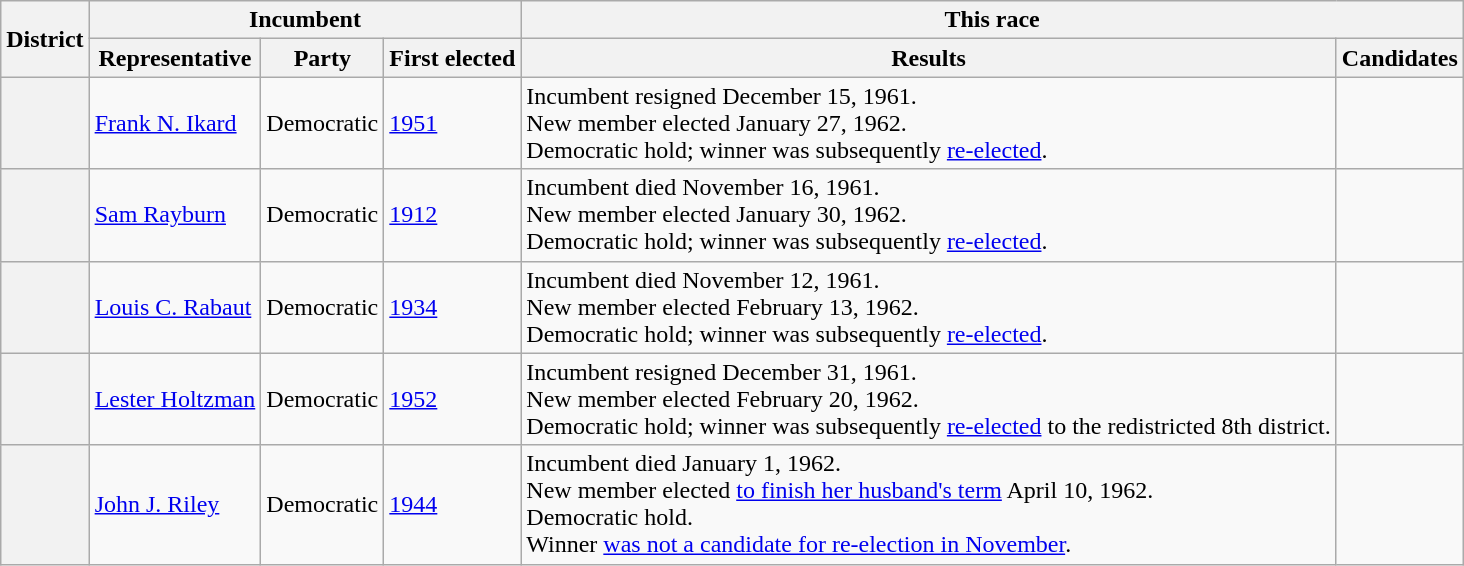<table class=wikitable>
<tr>
<th rowspan=2>District</th>
<th colspan=3>Incumbent</th>
<th colspan=2>This race</th>
</tr>
<tr>
<th>Representative</th>
<th>Party</th>
<th>First elected</th>
<th>Results</th>
<th>Candidates</th>
</tr>
<tr>
<th></th>
<td><a href='#'>Frank N. Ikard</a></td>
<td>Democratic</td>
<td><a href='#'>1951 </a></td>
<td>Incumbent resigned December 15, 1961.<br>New member elected January 27, 1962.<br>Democratic hold; winner was subsequently <a href='#'>re-elected</a>.</td>
<td nowrap></td>
</tr>
<tr>
<th></th>
<td><a href='#'>Sam Rayburn</a></td>
<td>Democratic</td>
<td><a href='#'>1912</a></td>
<td>Incumbent died November 16, 1961.<br>New member elected January 30, 1962.<br>Democratic hold; winner was subsequently <a href='#'>re-elected</a>.</td>
<td nowrap></td>
</tr>
<tr>
<th></th>
<td><a href='#'>Louis C. Rabaut</a></td>
<td>Democratic</td>
<td><a href='#'>1934</a></td>
<td>Incumbent died November 12, 1961.<br>New member elected February 13, 1962.<br>Democratic hold; winner was subsequently <a href='#'>re-elected</a>.</td>
<td nowrap></td>
</tr>
<tr>
<th></th>
<td><a href='#'>Lester Holtzman</a></td>
<td>Democratic</td>
<td><a href='#'>1952</a></td>
<td>Incumbent resigned December 31, 1961.<br>New member elected February 20, 1962.<br>Democratic hold; winner was subsequently <a href='#'>re-elected</a> to the redistricted 8th district.</td>
<td nowrap></td>
</tr>
<tr>
<th></th>
<td><a href='#'>John J. Riley</a></td>
<td>Democratic</td>
<td><a href='#'>1944</a></td>
<td>Incumbent died January 1, 1962.<br>New member elected <a href='#'>to finish her husband's term</a> April 10, 1962.<br>Democratic hold.<br>Winner <a href='#'>was not a candidate for re-election in November</a>.</td>
<td nowrap></td>
</tr>
</table>
